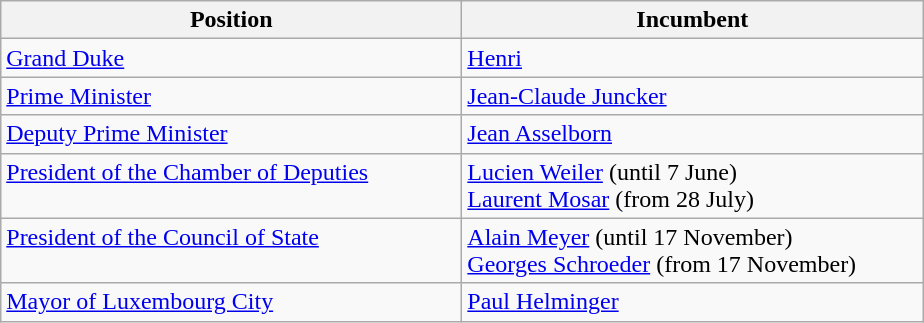<table class="wikitable">
<tr>
<th width="300">Position</th>
<th width="300">Incumbent</th>
</tr>
<tr>
<td><a href='#'>Grand Duke</a></td>
<td><a href='#'>Henri</a></td>
</tr>
<tr>
<td><a href='#'>Prime Minister</a></td>
<td><a href='#'>Jean-Claude Juncker</a></td>
</tr>
<tr>
<td><a href='#'>Deputy Prime Minister</a></td>
<td><a href='#'>Jean Asselborn</a></td>
</tr>
<tr>
<td><a href='#'>President of the Chamber of Deputies</a> <br> <br></td>
<td><a href='#'>Lucien Weiler</a> (until 7 June) <br> <a href='#'>Laurent Mosar</a> (from 28 July)</td>
</tr>
<tr>
<td><a href='#'>President of the Council of State</a> <br> <br></td>
<td><a href='#'>Alain Meyer</a> (until 17 November) <br> <a href='#'>Georges Schroeder</a> (from 17 November)</td>
</tr>
<tr>
<td><a href='#'>Mayor of Luxembourg City</a></td>
<td><a href='#'>Paul Helminger</a></td>
</tr>
</table>
